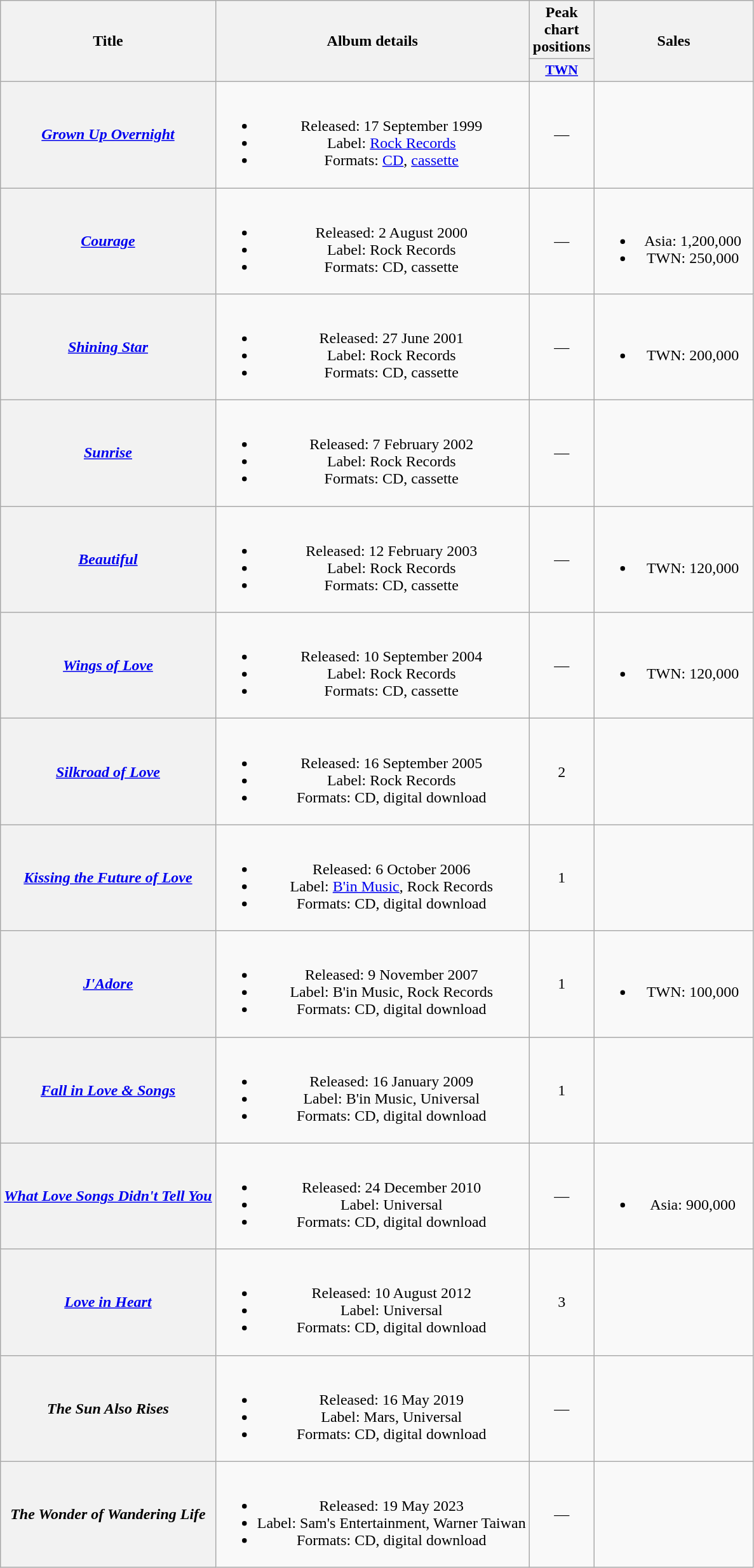<table class="wikitable plainrowheaders" style="text-align:center;">
<tr>
<th rowspan="2">Title</th>
<th rowspan="2">Album details</th>
<th>Peak chart positions</th>
<th rowspan="2" scope="col" style="width:10em;">Sales</th>
</tr>
<tr>
<th scope="col" style="width:3em;font-size:90%;"><a href='#'>TWN</a><br></th>
</tr>
<tr>
<th scope="row"><em><a href='#'>Grown Up Overnight</a></em></th>
<td><br><ul><li>Released: 17 September 1999</li><li>Label: <a href='#'>Rock Records</a></li><li>Formats: <a href='#'>CD</a>, <a href='#'>cassette</a></li></ul></td>
<td>—</td>
<td></td>
</tr>
<tr>
<th scope="row"><em><a href='#'>Courage</a></em></th>
<td><br><ul><li>Released: 2 August 2000</li><li>Label: Rock Records</li><li>Formats: CD, cassette</li></ul></td>
<td>—</td>
<td><br><ul><li>Asia: 1,200,000</li><li>TWN: 250,000</li></ul></td>
</tr>
<tr>
<th scope="row"><em><a href='#'>Shining Star</a></em></th>
<td><br><ul><li>Released: 27 June 2001</li><li>Label: Rock Records</li><li>Formats: CD, cassette</li></ul></td>
<td>—</td>
<td><br><ul><li>TWN: 200,000</li></ul></td>
</tr>
<tr>
<th scope="row"><em><a href='#'>Sunrise</a></em></th>
<td><br><ul><li>Released: 7 February 2002</li><li>Label: Rock Records</li><li>Formats: CD, cassette</li></ul></td>
<td>—</td>
<td></td>
</tr>
<tr>
<th scope="row"><em><a href='#'>Beautiful</a></em></th>
<td><br><ul><li>Released: 12 February 2003</li><li>Label: Rock Records</li><li>Formats: CD, cassette</li></ul></td>
<td>—</td>
<td><br><ul><li>TWN: 120,000</li></ul></td>
</tr>
<tr>
<th scope="row"><em><a href='#'>Wings of Love</a></em></th>
<td><br><ul><li>Released: 10 September 2004</li><li>Label: Rock Records</li><li>Formats: CD, cassette</li></ul></td>
<td>—</td>
<td><br><ul><li>TWN: 120,000</li></ul></td>
</tr>
<tr>
<th scope="row"><em><a href='#'>Silkroad of Love</a></em></th>
<td><br><ul><li>Released: 16 September 2005</li><li>Label: Rock Records</li><li>Formats: CD, digital download</li></ul></td>
<td>2</td>
<td></td>
</tr>
<tr>
<th scope="row"><em><a href='#'>Kissing the Future of Love</a></em></th>
<td><br><ul><li>Released: 6 October 2006</li><li>Label: <a href='#'>B'in Music</a>, Rock Records</li><li>Formats: CD, digital download</li></ul></td>
<td>1</td>
<td></td>
</tr>
<tr>
<th scope="row"><em><a href='#'>J'Adore</a></em></th>
<td><br><ul><li>Released: 9 November 2007</li><li>Label: B'in Music, Rock Records</li><li>Formats: CD, digital download</li></ul></td>
<td>1</td>
<td><br><ul><li>TWN: 100,000</li></ul></td>
</tr>
<tr>
<th scope="row"><em><a href='#'>Fall in Love & Songs</a></em></th>
<td><br><ul><li>Released: 16 January 2009</li><li>Label: B'in Music, Universal</li><li>Formats: CD, digital download</li></ul></td>
<td>1</td>
<td></td>
</tr>
<tr>
<th scope="row"><em><a href='#'>What Love Songs Didn't Tell You</a></em></th>
<td><br><ul><li>Released: 24 December 2010</li><li>Label: Universal</li><li>Formats: CD, digital download</li></ul></td>
<td>—</td>
<td><br><ul><li>Asia: 900,000</li></ul></td>
</tr>
<tr>
<th scope="row"><em><a href='#'>Love in Heart</a></em></th>
<td><br><ul><li>Released: 10 August 2012</li><li>Label: Universal</li><li>Formats: CD, digital download</li></ul></td>
<td>3</td>
<td></td>
</tr>
<tr>
<th scope="row"><em>The Sun Also Rises</em></th>
<td><br><ul><li>Released: 16 May 2019</li><li>Label: Mars, Universal</li><li>Formats: CD, digital download</li></ul></td>
<td>—</td>
<td></td>
</tr>
<tr>
<th scope="row"><em>The Wonder of Wandering Life</em></th>
<td><br><ul><li>Released: 19 May 2023</li><li>Label: Sam's Entertainment, Warner Taiwan</li><li>Formats: CD, digital download</li></ul></td>
<td>—</td>
<td></td>
</tr>
</table>
